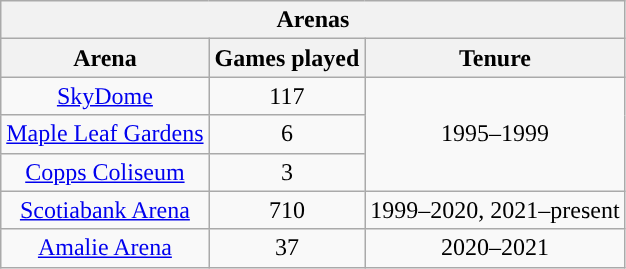<table class="wikitable" style="text-align:center">
<tr>
<th colspan="3" style="text-align:center; ">Arenas</th>
</tr>
<tr>
<th style="text-align:center; ">Arena</th>
<th style="text-align:center; ">Games played</th>
<th style="text-align:center; ">Tenure</th>
</tr>
<tr>
<td><a href='#'>SkyDome</a></td>
<td>117</td>
<td rowspan=3>1995–1999</td>
</tr>
<tr>
<td><a href='#'>Maple Leaf Gardens</a></td>
<td>6</td>
</tr>
<tr>
<td><a href='#'>Copps Coliseum</a></td>
<td>3</td>
</tr>
<tr>
<td><a href='#'>Scotiabank Arena</a></td>
<td>710</td>
<td>1999–2020, 2021–present</td>
</tr>
<tr>
<td><a href='#'>Amalie Arena</a></td>
<td>37</td>
<td>2020–2021</td>
</tr>
</table>
